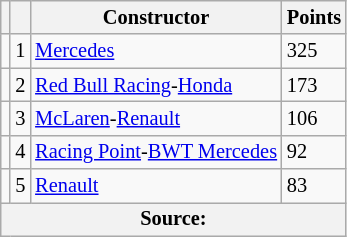<table class="wikitable" style="font-size: 85%;">
<tr>
<th scope="col"></th>
<th scope="col"></th>
<th scope="col">Constructor</th>
<th scope="col">Points</th>
</tr>
<tr>
<td align="left"></td>
<td align="center">1</td>
<td> <a href='#'>Mercedes</a></td>
<td align="left">325</td>
</tr>
<tr>
<td align="left"></td>
<td align="center">2</td>
<td> <a href='#'>Red Bull Racing</a>-<a href='#'>Honda</a></td>
<td align="left">173</td>
</tr>
<tr>
<td align="left"></td>
<td align="center">3</td>
<td> <a href='#'>McLaren</a>-<a href='#'>Renault</a></td>
<td align="left">106</td>
</tr>
<tr>
<td align="left"></td>
<td align="center">4</td>
<td> <a href='#'>Racing Point</a>-<a href='#'>BWT Mercedes</a></td>
<td align="left">92</td>
</tr>
<tr>
<td align="left"></td>
<td align="center">5</td>
<td> <a href='#'>Renault</a></td>
<td align="left">83</td>
</tr>
<tr>
<th colspan=4>Source:</th>
</tr>
</table>
